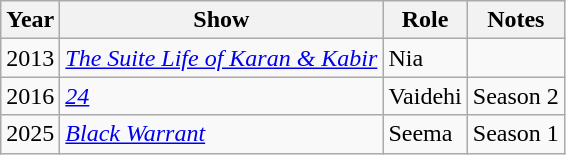<table class="wikitable sortable">
<tr>
<th>Year</th>
<th>Show</th>
<th>Role</th>
<th>Notes</th>
</tr>
<tr>
<td>2013</td>
<td><em><a href='#'>The Suite Life of Karan & Kabir</a></em></td>
<td>Nia</td>
<td></td>
</tr>
<tr>
<td>2016</td>
<td><em><a href='#'>24</a></em></td>
<td>Vaidehi</td>
<td>Season 2</td>
</tr>
<tr>
<td>2025</td>
<td><em><a href='#'>Black Warrant</a></em></td>
<td>Seema</td>
<td>Season 1</td>
</tr>
</table>
